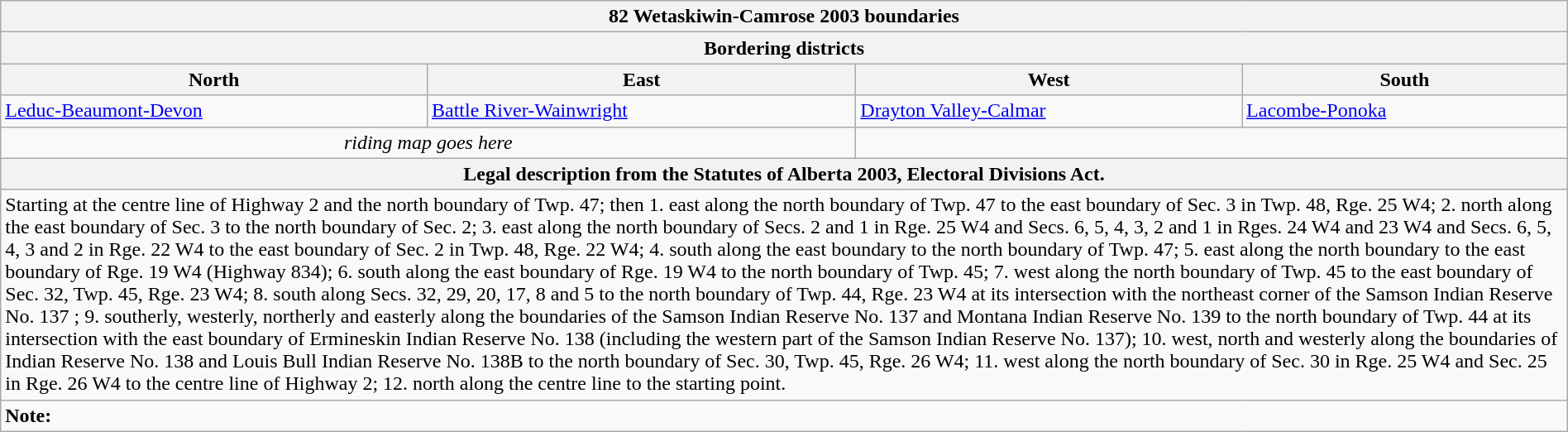<table class="wikitable collapsible collapsed" style="width:100%;">
<tr>
<th colspan=4>82 Wetaskiwin-Camrose 2003 boundaries</th>
</tr>
<tr>
<th colspan=4>Bordering districts</th>
</tr>
<tr>
<th>North</th>
<th>East</th>
<th>West</th>
<th>South</th>
</tr>
<tr>
<td><a href='#'>Leduc-Beaumont-Devon</a></td>
<td><a href='#'>Battle River-Wainwright</a></td>
<td><a href='#'>Drayton Valley-Calmar</a></td>
<td><a href='#'>Lacombe-Ponoka</a></td>
</tr>
<tr>
<td colspan=2 align=center><em>riding map goes here</em></td>
<td colspan=2 align=center></td>
</tr>
<tr>
<th colspan=4>Legal description from the Statutes of Alberta 2003, Electoral Divisions Act.</th>
</tr>
<tr>
<td colspan=4>Starting at the centre line of Highway 2 and the north boundary of Twp. 47; then 1. east along the north boundary of Twp. 47 to the east boundary of Sec. 3 in Twp. 48, Rge. 25 W4; 2. north along the east boundary of Sec. 3 to the north boundary of Sec. 2; 3. east along the north boundary of Secs. 2 and 1 in Rge. 25 W4 and Secs. 6, 5, 4, 3, 2 and 1 in Rges. 24 W4 and 23 W4 and Secs. 6, 5, 4, 3 and 2 in Rge. 22 W4 to the east boundary of Sec. 2 in Twp. 48, Rge. 22 W4; 4. south along the east boundary to the north boundary of Twp. 47; 5. east along the north boundary to the east boundary of Rge. 19 W4 (Highway 834); 6. south along the east boundary of Rge. 19 W4 to the north boundary of Twp. 45; 7. west along the north boundary of Twp. 45 to the east boundary of Sec. 32, Twp. 45, Rge. 23 W4; 8. south along Secs. 32, 29, 20, 17, 8 and 5 to the north boundary of Twp. 44, Rge. 23 W4 at its intersection with the northeast corner of the Samson Indian Reserve No. 137 ; 9. southerly, westerly, northerly and easterly along the boundaries of the Samson Indian Reserve No. 137 and Montana Indian Reserve No. 139 to the north boundary of Twp. 44 at its intersection with the east boundary of Ermineskin Indian Reserve No. 138 (including the western part of the Samson Indian Reserve No. 137); 10. west, north and westerly along the boundaries of Indian Reserve No. 138 and Louis Bull Indian Reserve No. 138B to the north boundary of Sec. 30, Twp. 45, Rge. 26 W4; 11. west along the north boundary of Sec. 30 in Rge. 25 W4 and Sec. 25 in Rge. 26 W4 to the centre line of Highway 2; 12. north along the centre line to the starting point.</td>
</tr>
<tr>
<td colspan=4><strong>Note:</strong></td>
</tr>
</table>
